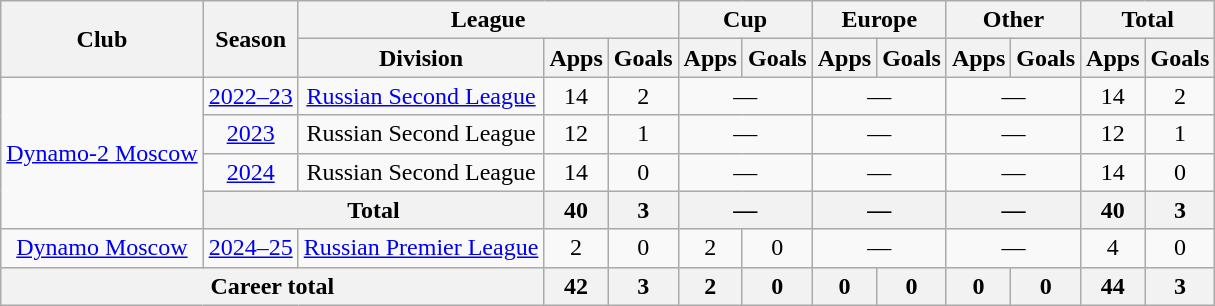<table class="wikitable" style="text-align: center;">
<tr>
<th rowspan="2">Club</th>
<th rowspan="2">Season</th>
<th colspan="3">League</th>
<th colspan="2">Cup</th>
<th colspan="2">Europe</th>
<th colspan="2">Other</th>
<th colspan="2">Total</th>
</tr>
<tr>
<th>Division</th>
<th>Apps</th>
<th>Goals</th>
<th>Apps</th>
<th>Goals</th>
<th>Apps</th>
<th>Goals</th>
<th>Apps</th>
<th>Goals</th>
<th>Apps</th>
<th>Goals</th>
</tr>
<tr>
<td rowspan="4"><a href='#'>Dynamo-2 Moscow</a></td>
<td><a href='#'>2022–23</a></td>
<td><a href='#'>Russian Second League</a></td>
<td>14</td>
<td>2</td>
<td colspan="2">—</td>
<td colspan="2">—</td>
<td colspan="2">—</td>
<td>14</td>
<td>2</td>
</tr>
<tr>
<td><a href='#'>2023</a></td>
<td>Russian Second League</td>
<td>12</td>
<td>1</td>
<td colspan="2">—</td>
<td colspan="2">—</td>
<td colspan="2">—</td>
<td>12</td>
<td>1</td>
</tr>
<tr>
<td><a href='#'>2024</a></td>
<td>Russian Second League</td>
<td>14</td>
<td>0</td>
<td colspan="2">—</td>
<td colspan="2">—</td>
<td colspan="2">—</td>
<td>14</td>
<td>0</td>
</tr>
<tr>
<th colspan="2">Total</th>
<th>40</th>
<th>3</th>
<th colspan="2">—</th>
<th colspan="2">—</th>
<th colspan="2">—</th>
<th>40</th>
<th>3</th>
</tr>
<tr>
<td><a href='#'>Dynamo Moscow</a></td>
<td><a href='#'>2024–25</a></td>
<td><a href='#'>Russian Premier League</a></td>
<td>2</td>
<td>0</td>
<td>2</td>
<td>0</td>
<td colspan="2">—</td>
<td colspan="2">—</td>
<td>4</td>
<td>0</td>
</tr>
<tr>
<th colspan="3">Career total</th>
<th>42</th>
<th>3</th>
<th>2</th>
<th>0</th>
<th>0</th>
<th>0</th>
<th>0</th>
<th>0</th>
<th>44</th>
<th>3</th>
</tr>
</table>
